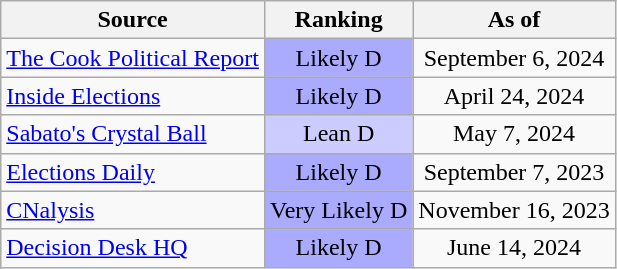<table class="wikitable" style="text-align:center">
<tr>
<th>Source</th>
<th>Ranking</th>
<th>As of</th>
</tr>
<tr>
<td align=left><a href='#'>The Cook Political Report</a></td>
<td style="color:black;background:#aaf" data-sort-value=-3>Likely D</td>
<td>September 6, 2024</td>
</tr>
<tr>
<td align=left><a href='#'>Inside Elections</a></td>
<td style="color:black;background:#aaf" data-sort-value=-3>Likely D</td>
<td>April 24, 2024</td>
</tr>
<tr>
<td align=left><a href='#'>Sabato's Crystal Ball</a></td>
<td style="color:black;background:#ccf" data-sort-value=-2>Lean D</td>
<td>May 7, 2024</td>
</tr>
<tr>
<td align=left><a href='#'>Elections Daily</a></td>
<td style="color:black;background:#aaf" data-sort-value=-3>Likely D</td>
<td>September 7, 2023</td>
</tr>
<tr>
<td align=left><a href='#'>CNalysis</a></td>
<td style="color:black;background:#aaf" data-sort-value=-3>Very Likely D</td>
<td>November 16, 2023</td>
</tr>
<tr>
<td align=left><a href='#'>Decision Desk HQ</a></td>
<td style="color:black;background:#aaf" data-sort-value=-3>Likely D</td>
<td>June 14, 2024</td>
</tr>
</table>
